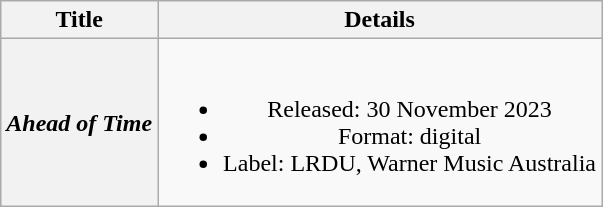<table class="wikitable plainrowheaders" style="text-align:center;" border="1">
<tr>
<th>Title</th>
<th>Details</th>
</tr>
<tr>
<th scope="row"><em>Ahead of Time</em></th>
<td><br><ul><li>Released: 30 November 2023</li><li>Format: digital</li><li>Label: LRDU, Warner Music Australia</li></ul></td>
</tr>
</table>
